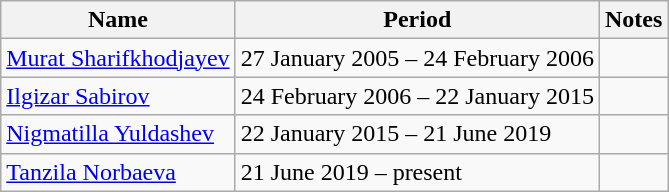<table class="wikitable">
<tr>
<th>Name</th>
<th>Period</th>
<th>Notes</th>
</tr>
<tr>
<td><a href='#'>Murat Sharifkhodjayev</a></td>
<td>27 January 2005 – 24 February 2006</td>
<td></td>
</tr>
<tr>
<td><a href='#'>Ilgizar Sabirov</a></td>
<td>24 February 2006 – 22 January 2015</td>
<td></td>
</tr>
<tr>
<td><a href='#'>Nigmatilla Yuldashev</a></td>
<td>22 January 2015 – 21 June 2019</td>
<td></td>
</tr>
<tr>
<td><a href='#'>Tanzila Norbaeva</a></td>
<td>21 June 2019 – present</td>
<td></td>
</tr>
</table>
